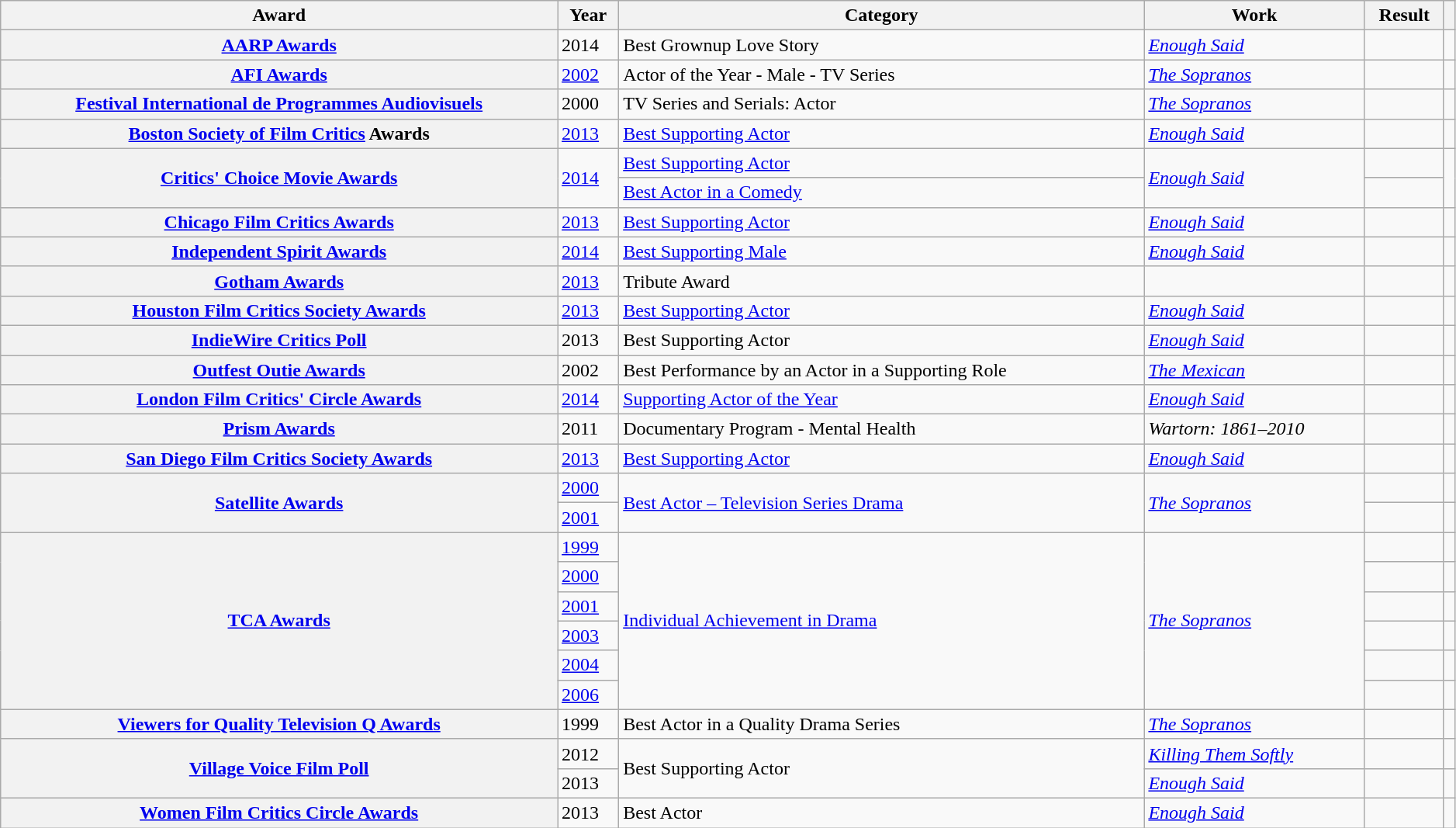<table class="wikitable plainrowheaders sortable" style="width:99%;">
<tr>
<th scope="col">Award</th>
<th scope="col">Year</th>
<th scope="col">Category</th>
<th scope="col">Work</th>
<th scope="col">Result</th>
<th scope="col" class="unsortable"></th>
</tr>
<tr>
<th scope="row"><a href='#'>AARP Awards</a></th>
<td>2014</td>
<td>Best Grownup Love Story</td>
<td><em><a href='#'>Enough Said</a></em></td>
<td></td>
<td style="text-align:center;"></td>
</tr>
<tr>
<th scope="row"><a href='#'>AFI Awards</a></th>
<td><a href='#'>2002</a></td>
<td>Actor of the Year - Male - TV Series</td>
<td><em><a href='#'>The Sopranos</a></em></td>
<td></td>
<td style="text-align:center;"></td>
</tr>
<tr>
<th scope="row"><a href='#'>Festival International de Programmes Audiovisuels</a></th>
<td>2000</td>
<td>TV Series and Serials: Actor</td>
<td><em><a href='#'>The Sopranos</a></em></td>
<td></td>
<td style="text-align:center;"></td>
</tr>
<tr>
<th scope="row"><a href='#'>Boston Society of Film Critics</a> Awards</th>
<td><a href='#'>2013</a></td>
<td><a href='#'>Best Supporting Actor</a></td>
<td><em><a href='#'>Enough Said</a></em></td>
<td></td>
<td style="text-align:center;"></td>
</tr>
<tr>
<th scope="row" rowspan="2"><a href='#'>Critics' Choice Movie Awards</a></th>
<td rowspan="2"><a href='#'>2014</a></td>
<td><a href='#'>Best Supporting Actor</a></td>
<td rowspan="2"><em><a href='#'>Enough Said</a></em></td>
<td></td>
<td rowspan="2" style="text-align:center;"></td>
</tr>
<tr>
<td><a href='#'>Best Actor in a Comedy</a></td>
<td></td>
</tr>
<tr>
<th scope="row"><a href='#'>Chicago Film Critics Awards</a></th>
<td><a href='#'>2013</a></td>
<td><a href='#'>Best Supporting Actor</a></td>
<td><em><a href='#'>Enough Said</a></em></td>
<td></td>
<td style="text-align:center;"></td>
</tr>
<tr>
<th scope="row"><a href='#'>Independent Spirit Awards</a></th>
<td><a href='#'>2014</a></td>
<td><a href='#'>Best Supporting Male</a></td>
<td><em><a href='#'>Enough Said</a></em></td>
<td></td>
<td style="text-align:center;"></td>
</tr>
<tr>
<th scope="row"><a href='#'>Gotham Awards</a></th>
<td><a href='#'>2013</a></td>
<td>Tribute Award</td>
<td></td>
<td></td>
<td style="text-align:center;"></td>
</tr>
<tr>
<th scope="row"><a href='#'>Houston Film Critics Society Awards</a></th>
<td><a href='#'>2013</a></td>
<td><a href='#'>Best Supporting Actor</a></td>
<td><em><a href='#'>Enough Said</a></em></td>
<td></td>
<td style="text-align:center;"></td>
</tr>
<tr>
<th scope="row"><a href='#'>IndieWire Critics Poll</a></th>
<td>2013</td>
<td>Best Supporting Actor</td>
<td><em><a href='#'>Enough Said</a></em></td>
<td></td>
<td style="text-align:center;"></td>
</tr>
<tr>
<th scope="row"><a href='#'>Outfest Outie Awards</a></th>
<td>2002</td>
<td>Best Performance by an Actor in a Supporting Role</td>
<td><em><a href='#'>The Mexican</a></em></td>
<td></td>
<td style="text-align:center;"></td>
</tr>
<tr>
<th scope="row"><a href='#'>London Film Critics' Circle Awards</a></th>
<td><a href='#'>2014</a></td>
<td><a href='#'>Supporting Actor of the Year</a></td>
<td><em><a href='#'>Enough Said</a></em></td>
<td></td>
<td style="text-align:center;"></td>
</tr>
<tr>
<th scope="row"><a href='#'>Prism Awards</a></th>
<td>2011</td>
<td>Documentary Program - Mental Health</td>
<td><em>Wartorn: 1861–2010</em></td>
<td></td>
<td style="text-align:center;"></td>
</tr>
<tr>
<th scope="row"><a href='#'>San Diego Film Critics Society Awards</a></th>
<td><a href='#'>2013</a></td>
<td><a href='#'>Best Supporting Actor</a></td>
<td><em><a href='#'>Enough Said</a></em></td>
<td></td>
<td style="text-align:center;"></td>
</tr>
<tr>
<th scope="row" rowspan="2"><a href='#'>Satellite Awards</a></th>
<td><a href='#'>2000</a></td>
<td rowspan="2"><a href='#'>Best Actor – Television Series Drama</a></td>
<td rowspan="2"><em><a href='#'>The Sopranos</a></em></td>
<td></td>
<td style="text-align:center;"></td>
</tr>
<tr>
<td><a href='#'>2001</a></td>
<td></td>
<td style="text-align:center;"></td>
</tr>
<tr>
<th scope="row" rowspan="6"><a href='#'>TCA Awards</a></th>
<td><a href='#'>1999</a></td>
<td rowspan="6"><a href='#'>Individual Achievement in Drama</a></td>
<td rowspan="6"><em><a href='#'>The Sopranos</a></em></td>
<td></td>
<td style="text-align:center;"></td>
</tr>
<tr>
<td><a href='#'>2000</a></td>
<td></td>
<td style="text-align:center;"></td>
</tr>
<tr>
<td><a href='#'>2001</a></td>
<td></td>
<td style="text-align:center;"></td>
</tr>
<tr>
<td><a href='#'>2003</a></td>
<td></td>
<td style="text-align:center;"></td>
</tr>
<tr>
<td><a href='#'>2004</a></td>
<td></td>
<td style="text-align:center;"></td>
</tr>
<tr>
<td><a href='#'>2006</a></td>
<td></td>
<td style="text-align:center;"></td>
</tr>
<tr>
<th scope="row"><a href='#'>Viewers for Quality Television Q Awards</a></th>
<td>1999</td>
<td>Best Actor in a Quality Drama Series</td>
<td><em><a href='#'>The Sopranos</a></em></td>
<td></td>
<td style="text-align:center;"></td>
</tr>
<tr>
<th scope="row" rowspan="2"><a href='#'>Village Voice Film Poll</a></th>
<td>2012</td>
<td rowspan="2">Best Supporting Actor</td>
<td><em><a href='#'>Killing Them Softly</a></em></td>
<td></td>
<td style="text-align:center;"></td>
</tr>
<tr>
<td>2013</td>
<td><em><a href='#'>Enough Said</a></em></td>
<td></td>
<td style="text-align:center;"></td>
</tr>
<tr>
<th scope="row"><a href='#'>Women Film Critics Circle Awards</a></th>
<td>2013</td>
<td>Best Actor</td>
<td><em><a href='#'>Enough Said</a></em></td>
<td></td>
<td style="text-align:center;"></td>
</tr>
</table>
